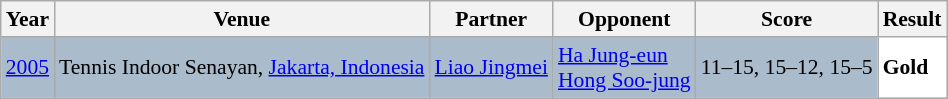<table class="sortable wikitable" style="font-size: 90%;">
<tr>
<th>Year</th>
<th>Venue</th>
<th>Partner</th>
<th>Opponent</th>
<th>Score</th>
<th>Result</th>
</tr>
<tr style="background:#AABBCC">
<td align="center"><a href='#'>2005</a></td>
<td align="left">Tennis Indoor Senayan, <a href='#'>Jakarta, Indonesia</a></td>
<td align="left"> <a href='#'>Liao Jingmei</a></td>
<td align="left"> <a href='#'>Ha Jung-eun</a> <br>  <a href='#'>Hong Soo-jung</a></td>
<td align="left">11–15, 15–12, 15–5</td>
<td style="text-align:left; background:white"> <strong>Gold</strong></td>
</tr>
</table>
